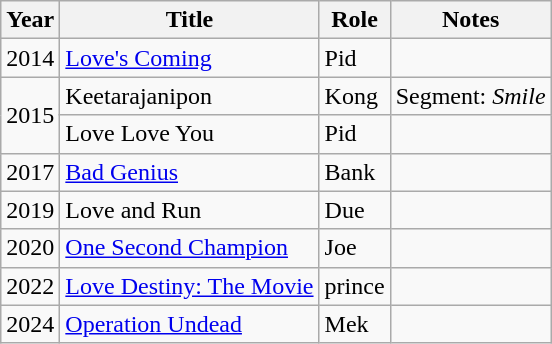<table class="wikitable">
<tr>
<th>Year</th>
<th>Title</th>
<th>Role</th>
<th class="unsortable">Notes</th>
</tr>
<tr>
<td>2014</td>
<td><a href='#'>Love's Coming</a></td>
<td>Pid</td>
<td></td>
</tr>
<tr>
<td rowspan = 2>2015</td>
<td>Keetarajanipon</td>
<td>Kong</td>
<td>Segment: <em>Smile</em></td>
</tr>
<tr>
<td>Love Love You</td>
<td>Pid</td>
<td></td>
</tr>
<tr>
<td>2017</td>
<td><a href='#'>Bad Genius</a></td>
<td>Bank</td>
<td></td>
</tr>
<tr>
<td>2019</td>
<td>Love and Run</td>
<td>Due</td>
<td></td>
</tr>
<tr>
<td>2020</td>
<td><a href='#'>One Second Champion</a></td>
<td>Joe</td>
<td></td>
</tr>
<tr>
<td>2022</td>
<td><a href='#'>Love Destiny: The Movie</a></td>
<td>prince</td>
<td></td>
</tr>
<tr>
<td>2024</td>
<td><a href='#'>Operation Undead</a></td>
<td>Mek</td>
</tr>
</table>
